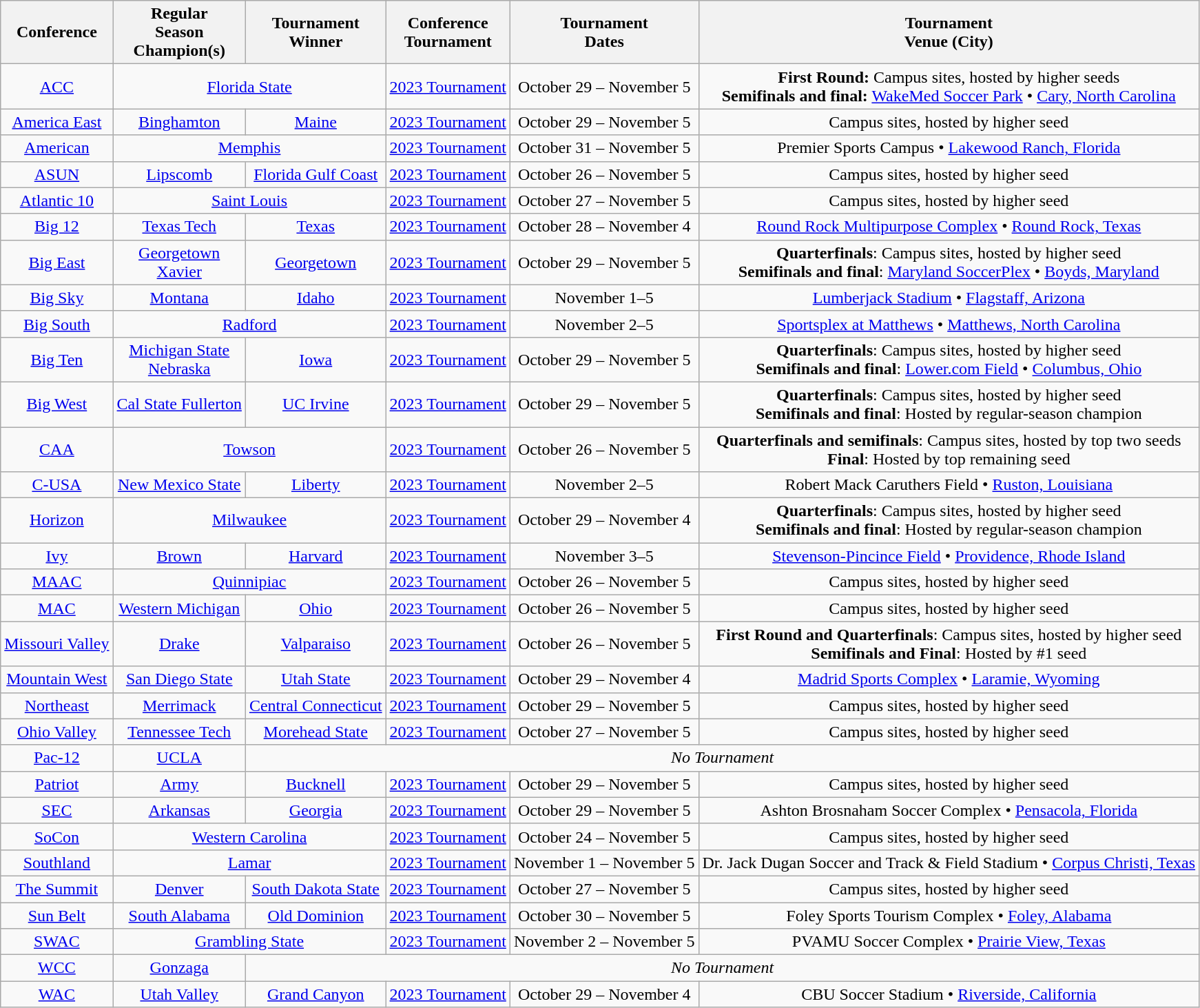<table class="wikitable" style="text-align: center;">
<tr>
<th>Conference</th>
<th>Regular <br> Season <br> Champion(s)</th>
<th>Tournament <br> Winner</th>
<th>Conference <br> Tournament</th>
<th>Tournament<br>Dates</th>
<th>Tournament <br> Venue (City)</th>
</tr>
<tr>
<td><a href='#'>ACC</a></td>
<td colspan=2><a href='#'>Florida State</a></td>
<td><a href='#'>2023 Tournament</a></td>
<td>October 29 – November 5</td>
<td><strong>First Round:</strong> Campus sites, hosted by higher seeds<br><strong>Semifinals and final:</strong> <a href='#'>WakeMed Soccer Park</a> • <a href='#'>Cary, North Carolina</a></td>
</tr>
<tr>
<td><a href='#'>America East</a></td>
<td><a href='#'>Binghamton</a></td>
<td><a href='#'>Maine</a></td>
<td><a href='#'>2023 Tournament</a></td>
<td>October 29 – November 5</td>
<td>Campus sites, hosted by higher seed</td>
</tr>
<tr>
<td><a href='#'>American</a></td>
<td colspan=2><a href='#'>Memphis</a></td>
<td><a href='#'>2023 Tournament</a></td>
<td>October 31 – November 5</td>
<td>Premier Sports Campus • <a href='#'>Lakewood Ranch, Florida</a></td>
</tr>
<tr>
<td><a href='#'>ASUN</a></td>
<td><a href='#'>Lipscomb</a></td>
<td><a href='#'>Florida Gulf Coast</a></td>
<td><a href='#'>2023 Tournament</a></td>
<td>October 26 – November 5</td>
<td>Campus sites, hosted by higher seed</td>
</tr>
<tr>
<td><a href='#'>Atlantic 10</a></td>
<td colspan=2><a href='#'>Saint Louis</a></td>
<td><a href='#'>2023 Tournament</a></td>
<td>October 27 – November 5</td>
<td>Campus sites, hosted by higher seed</td>
</tr>
<tr>
<td><a href='#'>Big 12</a></td>
<td><a href='#'>Texas Tech</a></td>
<td><a href='#'>Texas</a></td>
<td><a href='#'>2023 Tournament</a></td>
<td>October 28 – November 4</td>
<td><a href='#'>Round Rock Multipurpose Complex</a> • <a href='#'>Round Rock, Texas</a></td>
</tr>
<tr>
<td><a href='#'>Big East</a></td>
<td><a href='#'>Georgetown</a><br><a href='#'>Xavier</a></td>
<td><a href='#'>Georgetown</a></td>
<td><a href='#'>2023 Tournament</a></td>
<td>October 29 – November 5</td>
<td><strong>Quarterfinals</strong>: Campus sites, hosted by higher seed<br><strong>Semifinals and final</strong>: <a href='#'>Maryland SoccerPlex</a> • <a href='#'>Boyds, Maryland</a></td>
</tr>
<tr>
<td><a href='#'>Big Sky</a></td>
<td><a href='#'>Montana</a></td>
<td><a href='#'>Idaho</a></td>
<td><a href='#'>2023 Tournament</a></td>
<td>November 1–5</td>
<td><a href='#'>Lumberjack Stadium</a> • <a href='#'>Flagstaff, Arizona</a></td>
</tr>
<tr>
<td><a href='#'>Big South</a></td>
<td colspan=2><a href='#'>Radford</a></td>
<td><a href='#'>2023 Tournament</a></td>
<td>November 2–5</td>
<td><a href='#'>Sportsplex at Matthews</a> • <a href='#'>Matthews, North Carolina</a></td>
</tr>
<tr>
<td><a href='#'>Big Ten</a></td>
<td><a href='#'>Michigan State</a><br><a href='#'>Nebraska</a></td>
<td><a href='#'>Iowa</a></td>
<td><a href='#'>2023 Tournament</a></td>
<td>October 29 – November 5</td>
<td><strong>Quarterfinals</strong>: Campus sites, hosted by higher seed<br><strong>Semifinals and final</strong>: <a href='#'>Lower.com Field</a> • <a href='#'>Columbus, Ohio</a></td>
</tr>
<tr>
<td><a href='#'>Big West</a></td>
<td><a href='#'>Cal State Fullerton</a></td>
<td><a href='#'>UC Irvine</a></td>
<td><a href='#'>2023 Tournament</a></td>
<td>October 29 – November 5</td>
<td><strong>Quarterfinals</strong>: Campus sites, hosted by higher seed<br><strong>Semifinals and final</strong>: Hosted by regular-season champion</td>
</tr>
<tr>
<td><a href='#'>CAA</a></td>
<td colspan=2><a href='#'>Towson</a></td>
<td><a href='#'>2023 Tournament</a></td>
<td>October 26 – November 5</td>
<td><strong>Quarterfinals and semifinals</strong>: Campus sites, hosted by top two seeds<br><strong>Final</strong>: Hosted by top remaining seed</td>
</tr>
<tr>
<td><a href='#'>C-USA</a></td>
<td><a href='#'>New Mexico State</a></td>
<td><a href='#'>Liberty</a></td>
<td><a href='#'>2023 Tournament</a></td>
<td>November 2–5</td>
<td>Robert Mack Caruthers Field • <a href='#'>Ruston, Louisiana</a></td>
</tr>
<tr>
<td><a href='#'>Horizon</a></td>
<td colspan=2><a href='#'>Milwaukee</a></td>
<td><a href='#'>2023 Tournament</a></td>
<td>October 29 – November 4</td>
<td><strong>Quarterfinals</strong>: Campus sites, hosted by higher seed<br><strong>Semifinals and final</strong>: Hosted by regular-season champion</td>
</tr>
<tr>
<td><a href='#'>Ivy</a></td>
<td><a href='#'>Brown</a></td>
<td><a href='#'>Harvard</a></td>
<td><a href='#'>2023 Tournament</a></td>
<td>November 3–5</td>
<td><a href='#'>Stevenson-Pincince Field</a> • <a href='#'>Providence, Rhode Island</a></td>
</tr>
<tr>
<td><a href='#'>MAAC</a></td>
<td colspan=2><a href='#'>Quinnipiac</a></td>
<td><a href='#'>2023 Tournament</a></td>
<td>October 26 – November 5</td>
<td>Campus sites, hosted by higher seed</td>
</tr>
<tr>
<td><a href='#'>MAC</a></td>
<td><a href='#'>Western Michigan</a></td>
<td><a href='#'>Ohio</a></td>
<td><a href='#'>2023 Tournament</a></td>
<td>October 26 – November 5</td>
<td>Campus sites, hosted by higher seed</td>
</tr>
<tr>
<td><a href='#'>Missouri Valley</a></td>
<td><a href='#'>Drake</a></td>
<td><a href='#'>Valparaiso</a></td>
<td><a href='#'>2023 Tournament</a></td>
<td>October 26 – November 5</td>
<td><strong>First Round and Quarterfinals</strong>: Campus sites, hosted by higher seed<br><strong>Semifinals and Final</strong>: Hosted by #1 seed</td>
</tr>
<tr>
<td><a href='#'>Mountain West</a></td>
<td><a href='#'>San Diego State</a></td>
<td><a href='#'>Utah State</a></td>
<td><a href='#'>2023 Tournament</a></td>
<td>October 29 – November 4</td>
<td><a href='#'>Madrid Sports Complex</a> • <a href='#'>Laramie, Wyoming</a></td>
</tr>
<tr>
<td><a href='#'>Northeast</a></td>
<td><a href='#'>Merrimack</a></td>
<td><a href='#'>Central Connecticut</a></td>
<td><a href='#'>2023 Tournament</a></td>
<td>October 29 – November 5</td>
<td>Campus sites, hosted by higher seed</td>
</tr>
<tr>
<td><a href='#'>Ohio Valley</a></td>
<td><a href='#'>Tennessee Tech</a></td>
<td><a href='#'>Morehead State</a></td>
<td><a href='#'>2023 Tournament</a></td>
<td>October 27 – November 5</td>
<td>Campus sites, hosted by higher seed</td>
</tr>
<tr>
<td><a href='#'>Pac-12</a></td>
<td><a href='#'>UCLA</a></td>
<td colspan=4 align=center><em>No Tournament</em></td>
</tr>
<tr>
<td><a href='#'>Patriot</a></td>
<td><a href='#'>Army</a></td>
<td><a href='#'>Bucknell</a></td>
<td><a href='#'>2023 Tournament</a></td>
<td>October 29 – November 5</td>
<td>Campus sites, hosted by higher seed</td>
</tr>
<tr>
<td><a href='#'>SEC</a></td>
<td><a href='#'>Arkansas</a></td>
<td><a href='#'>Georgia</a></td>
<td><a href='#'>2023 Tournament</a></td>
<td>October 29 – November 5</td>
<td>Ashton Brosnaham Soccer Complex • <a href='#'>Pensacola, Florida</a></td>
</tr>
<tr>
<td><a href='#'>SoCon</a></td>
<td colspan=2><a href='#'>Western Carolina</a></td>
<td><a href='#'>2023 Tournament</a></td>
<td>October 24 – November 5</td>
<td>Campus sites, hosted by higher seed</td>
</tr>
<tr>
<td><a href='#'>Southland</a></td>
<td colspan=2><a href='#'>Lamar</a></td>
<td><a href='#'>2023 Tournament</a></td>
<td>November 1 – November 5</td>
<td>Dr. Jack Dugan Soccer and Track & Field Stadium • <a href='#'>Corpus Christi, Texas</a></td>
</tr>
<tr>
<td><a href='#'>The Summit</a></td>
<td><a href='#'>Denver</a></td>
<td><a href='#'>South Dakota State</a></td>
<td><a href='#'>2023 Tournament</a></td>
<td>October 27 – November 5</td>
<td>Campus sites, hosted by higher seed</td>
</tr>
<tr>
<td><a href='#'>Sun Belt</a></td>
<td><a href='#'>South Alabama</a></td>
<td><a href='#'>Old Dominion</a></td>
<td><a href='#'>2023 Tournament</a></td>
<td>October 30 – November 5</td>
<td>Foley Sports Tourism Complex • <a href='#'>Foley, Alabama</a></td>
</tr>
<tr>
<td><a href='#'>SWAC</a></td>
<td colspan=2><a href='#'>Grambling State</a></td>
<td><a href='#'>2023 Tournament</a></td>
<td>November 2 – November 5</td>
<td>PVAMU Soccer Complex • <a href='#'>Prairie View, Texas</a></td>
</tr>
<tr>
<td><a href='#'>WCC</a></td>
<td><a href='#'>Gonzaga</a></td>
<td colspan="4" align=center><em>No Tournament</em></td>
</tr>
<tr>
<td><a href='#'>WAC</a></td>
<td><a href='#'>Utah Valley</a></td>
<td><a href='#'>Grand Canyon</a></td>
<td><a href='#'>2023 Tournament</a></td>
<td>October 29 – November 4</td>
<td>CBU Soccer Stadium • <a href='#'>Riverside, California</a></td>
</tr>
</table>
